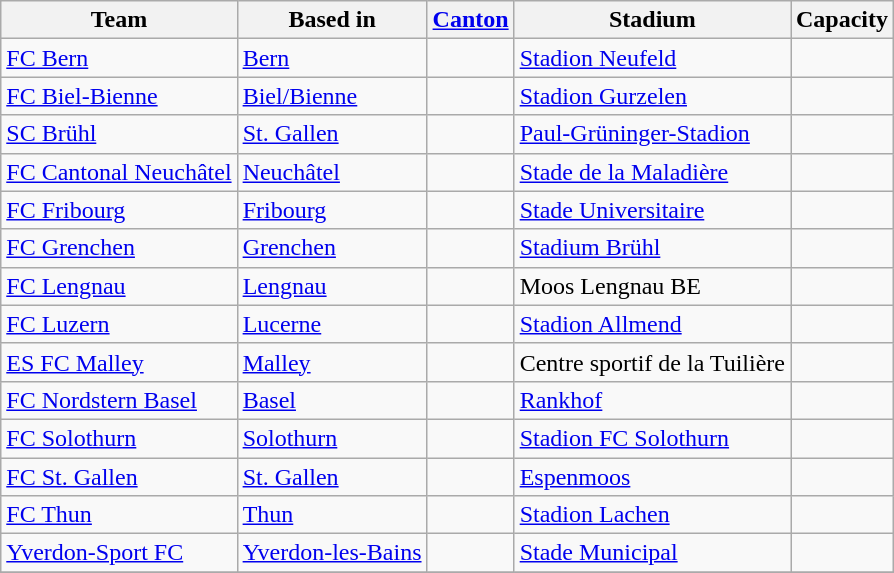<table class="wikitable sortable" style="text-align: left;">
<tr>
<th>Team</th>
<th>Based in</th>
<th><a href='#'>Canton</a></th>
<th>Stadium</th>
<th>Capacity</th>
</tr>
<tr>
<td><a href='#'>FC Bern</a></td>
<td><a href='#'>Bern</a></td>
<td></td>
<td><a href='#'>Stadion Neufeld</a></td>
<td></td>
</tr>
<tr>
<td><a href='#'>FC Biel-Bienne</a></td>
<td><a href='#'>Biel/Bienne</a></td>
<td></td>
<td><a href='#'>Stadion Gurzelen</a></td>
<td></td>
</tr>
<tr>
<td><a href='#'>SC Brühl</a></td>
<td><a href='#'>St. Gallen</a></td>
<td></td>
<td><a href='#'>Paul-Grüninger-Stadion</a></td>
<td></td>
</tr>
<tr>
<td><a href='#'>FC Cantonal Neuchâtel</a></td>
<td><a href='#'>Neuchâtel</a></td>
<td></td>
<td><a href='#'>Stade de la Maladière</a></td>
<td></td>
</tr>
<tr>
<td><a href='#'>FC Fribourg</a></td>
<td><a href='#'>Fribourg</a></td>
<td></td>
<td><a href='#'>Stade Universitaire</a></td>
<td></td>
</tr>
<tr>
<td><a href='#'>FC Grenchen</a></td>
<td><a href='#'>Grenchen</a></td>
<td></td>
<td><a href='#'>Stadium Brühl</a></td>
<td></td>
</tr>
<tr>
<td><a href='#'>FC Lengnau</a></td>
<td><a href='#'>Lengnau</a></td>
<td></td>
<td>Moos Lengnau BE</td>
<td></td>
</tr>
<tr>
<td><a href='#'>FC Luzern</a></td>
<td><a href='#'>Lucerne</a></td>
<td></td>
<td><a href='#'>Stadion Allmend</a></td>
<td></td>
</tr>
<tr>
<td><a href='#'>ES FC Malley</a></td>
<td><a href='#'>Malley</a></td>
<td></td>
<td>Centre sportif de la Tuilière</td>
<td></td>
</tr>
<tr>
<td><a href='#'>FC Nordstern Basel</a></td>
<td><a href='#'>Basel</a></td>
<td></td>
<td><a href='#'>Rankhof</a></td>
<td></td>
</tr>
<tr>
<td><a href='#'>FC Solothurn</a></td>
<td><a href='#'>Solothurn</a></td>
<td></td>
<td><a href='#'>Stadion FC Solothurn</a></td>
<td></td>
</tr>
<tr>
<td><a href='#'>FC St. Gallen</a></td>
<td><a href='#'>St. Gallen</a></td>
<td></td>
<td><a href='#'>Espenmoos</a></td>
<td></td>
</tr>
<tr>
<td><a href='#'>FC Thun</a></td>
<td><a href='#'>Thun</a></td>
<td></td>
<td><a href='#'>Stadion Lachen</a></td>
<td></td>
</tr>
<tr>
<td><a href='#'>Yverdon-Sport FC</a></td>
<td><a href='#'>Yverdon-les-Bains</a></td>
<td></td>
<td><a href='#'>Stade Municipal</a></td>
<td></td>
</tr>
<tr>
</tr>
</table>
